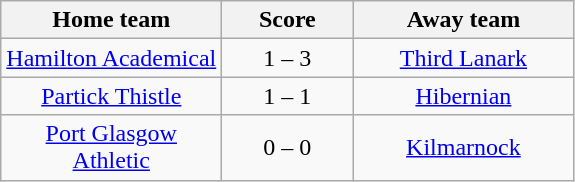<table class="wikitable" style="text-align: center">
<tr>
<th width=140>Home team</th>
<th width=80>Score</th>
<th width=140>Away team</th>
</tr>
<tr>
<td><a href='#'>Hamilton Academical</a></td>
<td>1 – 3</td>
<td><a href='#'>Third Lanark</a></td>
</tr>
<tr>
<td><a href='#'>Partick Thistle</a></td>
<td>1 – 1</td>
<td><a href='#'>Hibernian</a></td>
</tr>
<tr>
<td><a href='#'>Port Glasgow Athletic</a></td>
<td>0 – 0</td>
<td><a href='#'>Kilmarnock</a></td>
</tr>
</table>
